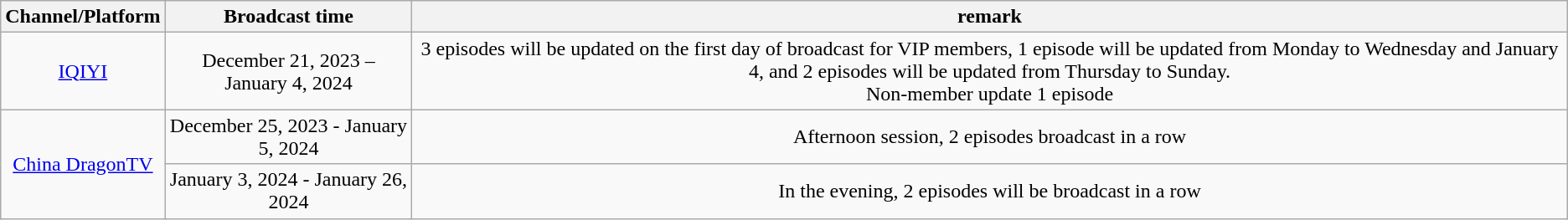<table class="wikitable" style="text-align:center">
<tr>
<th>Channel/Platform</th>
<th>Broadcast time</th>
<th>remark</th>
</tr>
<tr>
<td><a href='#'>IQIYI</a></td>
<td>December 21, 2023 – January 4, 2024</td>
<td>3 episodes will be updated on the first day of broadcast for VIP members, 1 episode will be updated from Monday to Wednesday and January 4, and 2 episodes will be updated from Thursday to Sunday.<br>Non-member update 1 episode</td>
</tr>
<tr>
<td rowspan="2"><a href='#'>China DragonTV</a></td>
<td>December 25, 2023 - January 5, 2024</td>
<td>Afternoon session, 2 episodes broadcast in a row</td>
</tr>
<tr>
<td>January 3, 2024 - January 26, 2024</td>
<td>In the evening, 2 episodes will be broadcast in a row</td>
</tr>
</table>
